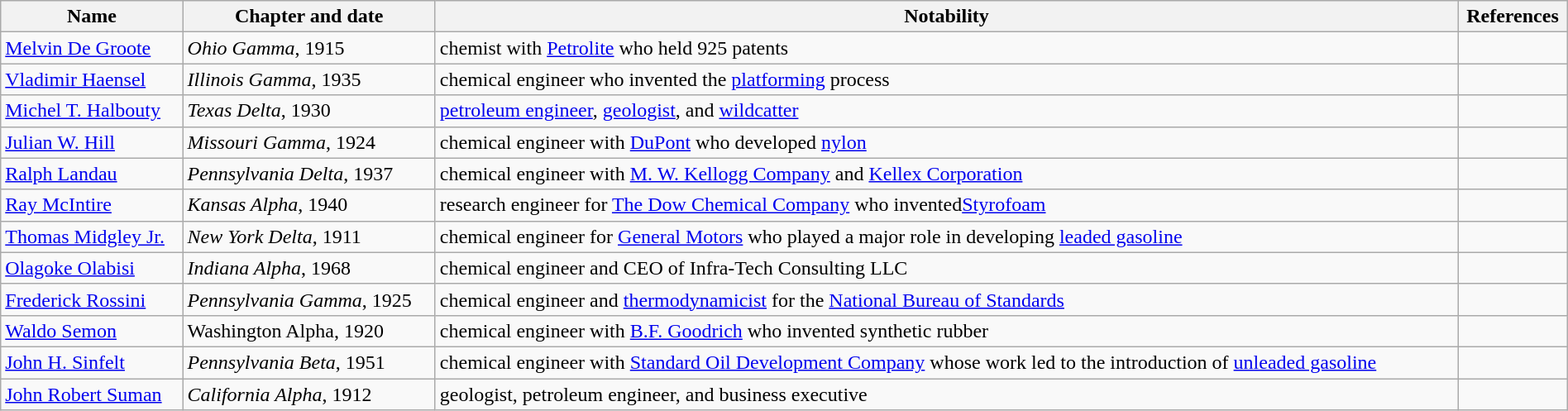<table class="wikitable sortable" " style="width:100%;">
<tr>
<th>Name</th>
<th>Chapter and date</th>
<th>Notability</th>
<th>References</th>
</tr>
<tr>
<td><a href='#'>Melvin De Groote</a></td>
<td><em>Ohio Gamma</em>, 1915</td>
<td>chemist with <a href='#'>Petrolite</a> who held 925 patents</td>
<td></td>
</tr>
<tr>
<td><a href='#'>Vladimir Haensel</a></td>
<td><em>Illinois Gamma</em>, 1935</td>
<td>chemical engineer who invented the <a href='#'>platforming</a> process</td>
<td></td>
</tr>
<tr>
<td><a href='#'>Michel T. Halbouty</a></td>
<td><em>Texas Delta</em>, 1930</td>
<td><a href='#'>petroleum engineer</a>, <a href='#'>geologist</a>, and <a href='#'>wildcatter</a></td>
<td></td>
</tr>
<tr>
<td><a href='#'>Julian W. Hill</a></td>
<td><em>Missouri Gamma</em>, 1924</td>
<td>chemical engineer with <a href='#'>DuPont</a> who developed <a href='#'>nylon</a></td>
<td></td>
</tr>
<tr>
<td><a href='#'>Ralph Landau</a></td>
<td><em>Pennsylvania Delta</em>, 1937</td>
<td>chemical engineer with <a href='#'>M. W. Kellogg Company</a> and <a href='#'>Kellex Corporation</a></td>
<td></td>
</tr>
<tr>
<td><a href='#'>Ray McIntire</a></td>
<td><em>Kansas Alpha</em>, 1940</td>
<td>research engineer for <a href='#'>The Dow Chemical Company</a> who invented<a href='#'>Styrofoam</a></td>
<td></td>
</tr>
<tr>
<td><a href='#'>Thomas Midgley Jr.</a></td>
<td><em>New York Delta</em>, 1911</td>
<td>chemical engineer for <a href='#'>General Motors</a> who played a major role in developing <a href='#'>leaded gasoline</a></td>
<td></td>
</tr>
<tr>
<td><a href='#'>Olagoke Olabisi</a></td>
<td><em>Indiana Alpha</em>, 1968</td>
<td>chemical engineer and CEO of Infra-Tech Consulting LLC</td>
<td></td>
</tr>
<tr>
<td><a href='#'>Frederick Rossini</a></td>
<td><em>Pennsylvania Gamma</em>, 1925</td>
<td>chemical engineer and <a href='#'>thermodynamicist</a> for the <a href='#'>National Bureau of Standards</a></td>
<td></td>
</tr>
<tr>
<td><a href='#'>Waldo Semon</a></td>
<td>Washington Alpha, 1920</td>
<td>chemical engineer with <a href='#'>B.F. Goodrich</a> who invented synthetic rubber</td>
<td></td>
</tr>
<tr>
<td><a href='#'>John H. Sinfelt</a></td>
<td><em>Pennsylvania Beta</em>, 1951</td>
<td>chemical engineer with <a href='#'>Standard Oil Development Company</a> whose work led to the introduction of <a href='#'>unleaded gasoline</a></td>
<td></td>
</tr>
<tr>
<td><a href='#'>John Robert Suman</a></td>
<td><em>California Alpha</em>, 1912</td>
<td>geologist, petroleum engineer, and business executive</td>
<td></td>
</tr>
</table>
